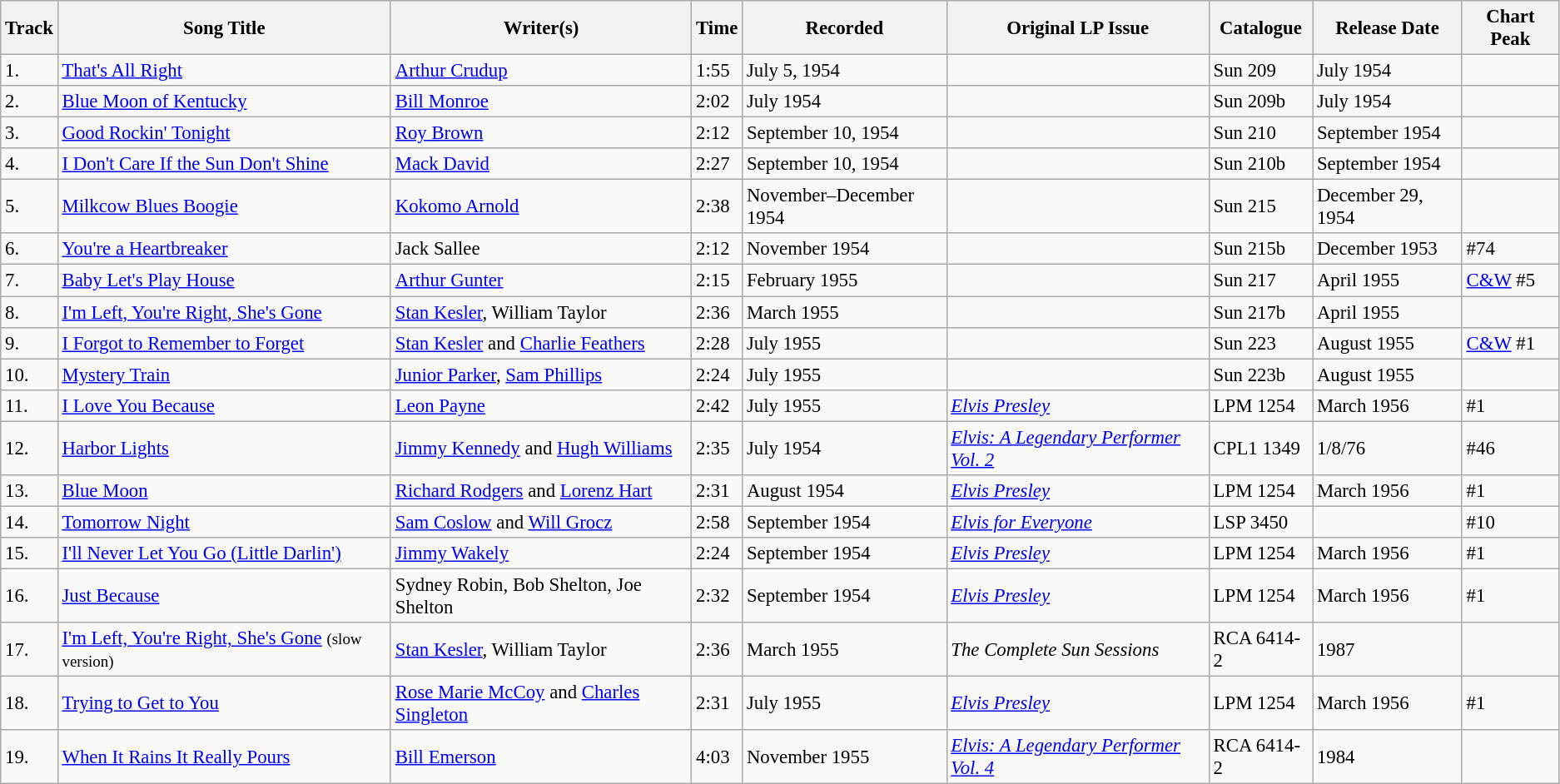<table class="wikitable" style="font-size:95%;">
<tr>
<th>Track</th>
<th>Song Title</th>
<th>Writer(s)</th>
<th>Time</th>
<th>Recorded</th>
<th>Original LP Issue</th>
<th>Catalogue</th>
<th>Release Date</th>
<th>Chart Peak</th>
</tr>
<tr>
<td>1.</td>
<td><a href='#'>That's All Right</a></td>
<td><a href='#'>Arthur Crudup</a></td>
<td>1:55</td>
<td>July 5, 1954 </td>
<td></td>
<td>Sun 209</td>
<td>July 1954</td>
<td></td>
</tr>
<tr>
<td>2.</td>
<td><a href='#'>Blue Moon of Kentucky</a></td>
<td><a href='#'>Bill Monroe</a></td>
<td>2:02</td>
<td>July 1954</td>
<td></td>
<td>Sun 209b</td>
<td>July 1954</td>
<td></td>
</tr>
<tr>
<td>3.</td>
<td><a href='#'>Good Rockin' Tonight</a></td>
<td><a href='#'>Roy Brown</a></td>
<td>2:12</td>
<td>September 10, 1954</td>
<td></td>
<td>Sun 210</td>
<td>September 1954</td>
<td></td>
</tr>
<tr>
<td>4.</td>
<td><a href='#'>I Don't Care If the Sun Don't Shine</a></td>
<td><a href='#'>Mack David</a></td>
<td>2:27</td>
<td>September 10, 1954</td>
<td></td>
<td>Sun 210b</td>
<td>September 1954</td>
<td></td>
</tr>
<tr>
<td>5.</td>
<td><a href='#'>Milkcow Blues Boogie</a></td>
<td><a href='#'>Kokomo Arnold</a></td>
<td>2:38</td>
<td>November–December 1954</td>
<td></td>
<td>Sun 215</td>
<td>December 29, 1954</td>
<td></td>
</tr>
<tr>
<td>6.</td>
<td><a href='#'>You're a Heartbreaker</a></td>
<td>Jack Sallee</td>
<td>2:12</td>
<td>November 1954</td>
<td></td>
<td>Sun 215b</td>
<td>December 1953</td>
<td>#74</td>
</tr>
<tr>
<td>7.</td>
<td><a href='#'>Baby Let's Play House</a></td>
<td><a href='#'>Arthur Gunter</a></td>
<td>2:15</td>
<td>February 1955</td>
<td></td>
<td>Sun 217</td>
<td>April 1955</td>
<td><a href='#'>C&W</a> #5</td>
</tr>
<tr>
<td>8.</td>
<td><a href='#'>I'm Left, You're Right, She's Gone</a></td>
<td><a href='#'>Stan Kesler</a>, William Taylor</td>
<td>2:36</td>
<td>March 1955</td>
<td></td>
<td>Sun 217b</td>
<td>April 1955</td>
<td></td>
</tr>
<tr>
<td>9.</td>
<td><a href='#'>I Forgot to Remember to Forget</a></td>
<td><a href='#'>Stan Kesler</a> and <a href='#'>Charlie Feathers</a></td>
<td>2:28</td>
<td>July 1955</td>
<td></td>
<td>Sun 223</td>
<td>August 1955</td>
<td><a href='#'>C&W</a> #1</td>
</tr>
<tr>
<td>10.</td>
<td><a href='#'>Mystery Train</a></td>
<td><a href='#'>Junior Parker</a>, <a href='#'>Sam Phillips</a></td>
<td>2:24</td>
<td>July 1955</td>
<td></td>
<td>Sun 223b</td>
<td>August 1955</td>
<td></td>
</tr>
<tr>
<td>11.</td>
<td><a href='#'>I Love You Because</a></td>
<td><a href='#'>Leon Payne</a></td>
<td>2:42</td>
<td>July 1955</td>
<td><em><a href='#'>Elvis Presley</a></em></td>
<td>LPM 1254</td>
<td>March 1956</td>
<td>#1</td>
</tr>
<tr>
<td>12.</td>
<td><a href='#'>Harbor Lights</a></td>
<td><a href='#'>Jimmy Kennedy</a> and <a href='#'>Hugh Williams</a></td>
<td>2:35</td>
<td>July 1954</td>
<td><em><a href='#'>Elvis: A Legendary Performer Vol. 2</a></em></td>
<td>CPL1 1349</td>
<td>1/8/76</td>
<td>#46</td>
</tr>
<tr>
<td>13.</td>
<td><a href='#'>Blue Moon</a></td>
<td><a href='#'>Richard Rodgers</a> and <a href='#'>Lorenz Hart</a></td>
<td>2:31</td>
<td>August 1954</td>
<td><em><a href='#'>Elvis Presley</a></em></td>
<td>LPM 1254</td>
<td>March 1956</td>
<td>#1</td>
</tr>
<tr>
<td>14.</td>
<td><a href='#'>Tomorrow Night</a></td>
<td><a href='#'>Sam Coslow</a> and <a href='#'>Will Grocz</a></td>
<td>2:58</td>
<td>September 1954</td>
<td><em><a href='#'>Elvis for Everyone</a></em></td>
<td>LSP 3450</td>
<td></td>
<td>#10</td>
</tr>
<tr>
<td>15.</td>
<td><a href='#'>I'll Never Let You Go (Little Darlin')</a></td>
<td><a href='#'>Jimmy Wakely</a></td>
<td>2:24</td>
<td>September 1954</td>
<td><em><a href='#'>Elvis Presley</a></em></td>
<td>LPM 1254</td>
<td>March 1956</td>
<td>#1</td>
</tr>
<tr>
<td>16.</td>
<td><a href='#'>Just Because</a></td>
<td>Sydney Robin, Bob Shelton, Joe Shelton</td>
<td>2:32</td>
<td>September 1954</td>
<td><em><a href='#'>Elvis Presley</a></em></td>
<td>LPM 1254</td>
<td>March 1956</td>
<td>#1</td>
</tr>
<tr>
<td>17.</td>
<td><a href='#'>I'm Left, You're Right, She's Gone</a> <small>(slow version)</small></td>
<td><a href='#'>Stan Kesler</a>, William Taylor</td>
<td>2:36</td>
<td>March 1955</td>
<td><em>The Complete Sun Sessions</em></td>
<td>RCA 6414-2</td>
<td>1987</td>
<td></td>
</tr>
<tr>
<td>18.</td>
<td><a href='#'>Trying to Get to You</a></td>
<td><a href='#'>Rose Marie McCoy</a> and <a href='#'>Charles Singleton</a></td>
<td>2:31</td>
<td>July 1955</td>
<td><em><a href='#'>Elvis Presley</a></em></td>
<td>LPM 1254</td>
<td>March 1956</td>
<td>#1</td>
</tr>
<tr>
<td>19.</td>
<td><a href='#'>When It Rains It Really Pours</a></td>
<td><a href='#'>Bill Emerson</a></td>
<td>4:03</td>
<td>November 1955</td>
<td><em><a href='#'>Elvis: A Legendary Performer Vol. 4</a></em></td>
<td>RCA 6414-2</td>
<td>1984</td>
<td></td>
</tr>
</table>
